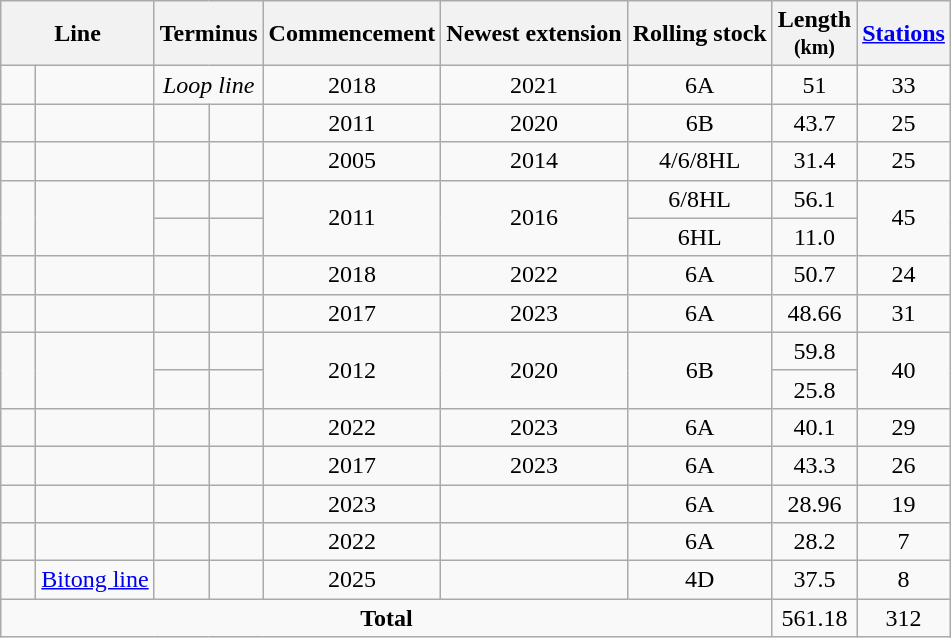<table class="wikitable" style="cell-padding:1.5; text-align:center;">
<tr>
<th colspan="2">Line</th>
<th colspan="2" class="unsortable">Terminus<br></th>
<th>Commencement</th>
<th>Newest extension</th>
<th>Rolling stock</th>
<th>Length<br><small>(km)</small></th>
<th><a href='#'>Stations</a></th>
</tr>
<tr>
<td></td>
<td></td>
<td colspan="2"><em>Loop line</em></td>
<td>2018</td>
<td>2021</td>
<td>6A</td>
<td>51</td>
<td>33</td>
</tr>
<tr>
<td style="width:16px"></td>
<td></td>
<td><strong></strong> </td>
<td><strong></strong> </td>
<td>2011</td>
<td>2020</td>
<td>6B</td>
<td>43.7</td>
<td>25</td>
</tr>
<tr>
<td style="width:16px"></td>
<td></td>
<td><strong></strong> </td>
<td><strong></strong> </td>
<td>2005</td>
<td>2014</td>
<td>4/6/8HL</td>
<td>31.4</td>
<td>25</td>
</tr>
<tr>
<td rowspan="2" style="width:16px"></td>
<td rowspan="2"></td>
<td><strong></strong> </td>
<td><strong></strong> </td>
<td rowspan="2">2011</td>
<td rowspan="2">2016</td>
<td>6/8HL</td>
<td>56.1</td>
<td rowspan="2">45</td>
</tr>
<tr>
<td><strong></strong> </td>
<td><strong></strong> </td>
<td>6HL</td>
<td>11.0</td>
</tr>
<tr>
<td></td>
<td></td>
<td><strong></strong> </td>
<td><strong></strong> </td>
<td>2018</td>
<td>2022</td>
<td>6A</td>
<td>50.7</td>
<td>24</td>
</tr>
<tr>
<td></td>
<td></td>
<td><strong></strong> </td>
<td><strong></strong> </td>
<td>2017</td>
<td>2023</td>
<td>6A</td>
<td>48.66</td>
<td>31</td>
</tr>
<tr>
<td rowspan="2" style="width:16px"></td>
<td rowspan="2"></td>
<td><strong></strong> </td>
<td><strong></strong> </td>
<td rowspan="2">2012</td>
<td rowspan="2">2020</td>
<td rowspan="2">6B</td>
<td>59.8</td>
<td rowspan="2">40</td>
</tr>
<tr>
<td><strong></strong> </td>
<td><strong></strong> </td>
<td>25.8</td>
</tr>
<tr>
<td style="width:16px"></td>
<td></td>
<td><strong></strong> </td>
<td><strong></strong> </td>
<td>2022</td>
<td>2023</td>
<td>6A</td>
<td>40.1</td>
<td>29</td>
</tr>
<tr>
<td style="width:16px"></td>
<td></td>
<td><strong></strong> </td>
<td><strong></strong> </td>
<td>2017</td>
<td>2023</td>
<td>6A</td>
<td>43.3</td>
<td>26</td>
</tr>
<tr>
<td style="width:16px"></td>
<td></td>
<td><strong></strong> </td>
<td><strong></strong> </td>
<td>2023</td>
<td></td>
<td>6A</td>
<td>28.96</td>
<td>19</td>
</tr>
<tr>
<td style="width:16px"></td>
<td></td>
<td><strong></strong> </td>
<td><strong></strong> </td>
<td>2022</td>
<td></td>
<td>6A</td>
<td>28.2</td>
<td>7</td>
</tr>
<tr>
<td style="width:16px"></td>
<td><a href='#'>Bitong line</a></td>
<td><strong></strong> </td>
<td><strong></strong> </td>
<td>2025</td>
<td></td>
<td>4D</td>
<td>37.5</td>
<td>8</td>
</tr>
<tr>
<td colspan="7"><strong>Total</strong></td>
<td>561.18</td>
<td>312</td>
</tr>
</table>
